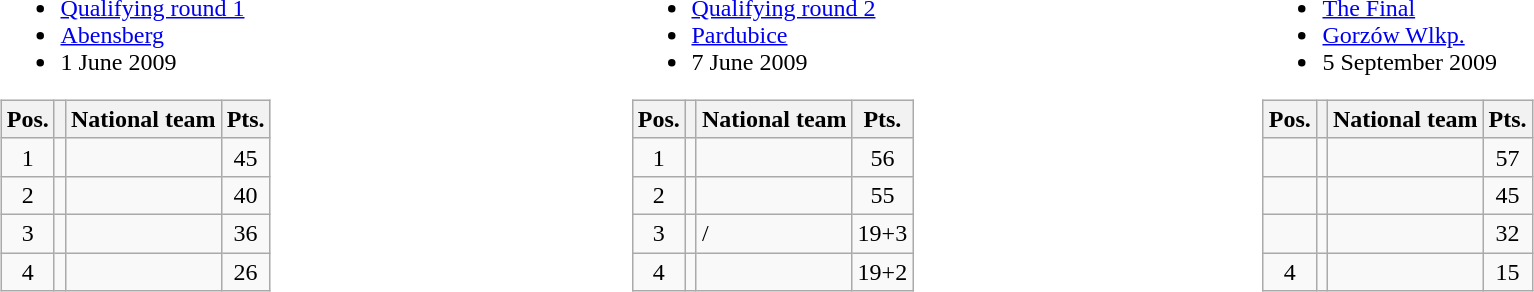<table width=100%>
<tr>
<td width=33% valign=top><br><ul><li><a href='#'>Qualifying round 1</a></li><li> <a href='#'>Abensberg</a></li><li>1 June 2009</li></ul><table class=wikitable>
<tr>
<th>Pos.</th>
<th></th>
<th>National team</th>
<th>Pts.</th>
</tr>
<tr align=center >
<td>1</td>
<td></td>
<td align=left></td>
<td>45</td>
</tr>
<tr align=center>
<td>2</td>
<td></td>
<td align=left></td>
<td>40</td>
</tr>
<tr align=center>
<td>3</td>
<td></td>
<td align=left></td>
<td>36</td>
</tr>
<tr align=center>
<td>4</td>
<td></td>
<td align=left></td>
<td>26</td>
</tr>
</table>
</td>
<td width=33% valign=top><br><ul><li><a href='#'>Qualifying round 2</a></li><li> <a href='#'>Pardubice</a></li><li>7 June 2009</li></ul><table class=wikitable>
<tr>
<th>Pos.</th>
<th></th>
<th>National team</th>
<th>Pts.</th>
</tr>
<tr align=center >
<td>1</td>
<td></td>
<td align=left></td>
<td>56</td>
</tr>
<tr align=center >
<td>2</td>
<td></td>
<td align=left></td>
<td>55</td>
</tr>
<tr align=center>
<td>3</td>
<td></td>
<td align=left> / </td>
<td>19+3</td>
</tr>
<tr align=center>
<td>4</td>
<td></td>
<td align=left></td>
<td>19+2</td>
</tr>
</table>
</td>
<td width=33% valign=top><br><ul><li><a href='#'>The Final</a></li><li> <a href='#'>Gorzów Wlkp.</a></li><li>5 September 2009</li></ul><table class=wikitable>
<tr>
<th>Pos.</th>
<th></th>
<th>National team</th>
<th>Pts.</th>
</tr>
<tr align=center>
<td></td>
<td></td>
<td align=left></td>
<td>57</td>
</tr>
<tr align=center>
<td></td>
<td></td>
<td align=left></td>
<td>45</td>
</tr>
<tr align=center>
<td></td>
<td></td>
<td align=left></td>
<td>32</td>
</tr>
<tr align=center>
<td>4</td>
<td></td>
<td align=left></td>
<td>15</td>
</tr>
</table>
</td>
</tr>
</table>
